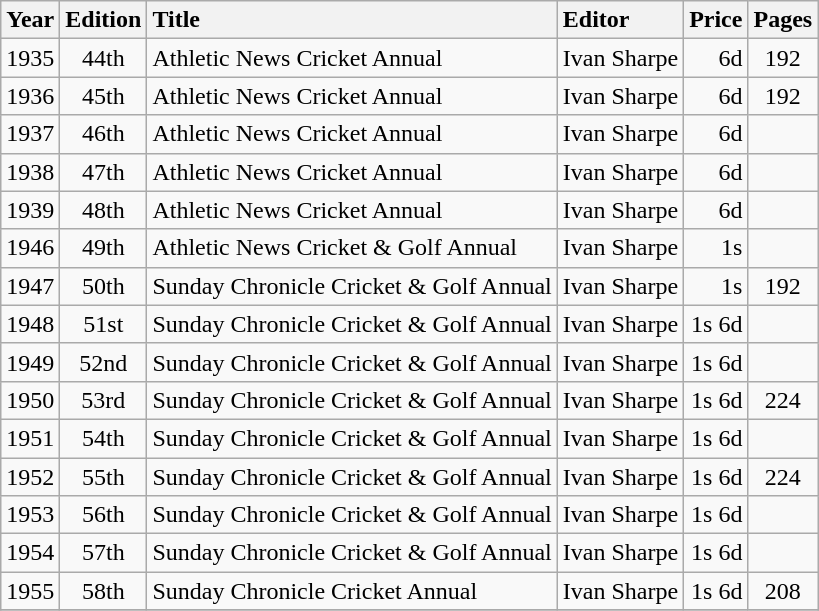<table class="wikitable">
<tr>
<th>Year</th>
<th>Edition</th>
<th style="text-align:left;">Title</th>
<th style="text-align:left;">Editor</th>
<th>Price</th>
<th>Pages</th>
</tr>
<tr>
<td>1935</td>
<td style="text-align:center;">44th</td>
<td>Athletic News Cricket Annual</td>
<td>Ivan Sharpe</td>
<td style="text-align:right;">6d</td>
<td style="text-align:center;">192</td>
</tr>
<tr>
<td>1936</td>
<td style="text-align:center;">45th</td>
<td>Athletic News Cricket Annual</td>
<td>Ivan Sharpe</td>
<td style="text-align:right;">6d</td>
<td style="text-align:center;">192</td>
</tr>
<tr>
<td>1937</td>
<td style="text-align:center;">46th</td>
<td>Athletic News Cricket Annual</td>
<td>Ivan Sharpe</td>
<td style="text-align:right;">6d</td>
<td style="text-align:center;"></td>
</tr>
<tr>
<td>1938</td>
<td style="text-align:center;">47th</td>
<td>Athletic News Cricket Annual</td>
<td>Ivan Sharpe</td>
<td style="text-align:right;">6d</td>
<td style="text-align:center;"></td>
</tr>
<tr>
<td>1939</td>
<td style="text-align:center;">48th</td>
<td>Athletic News Cricket Annual</td>
<td>Ivan Sharpe</td>
<td style="text-align:right;">6d</td>
<td style="text-align:center;"></td>
</tr>
<tr>
<td>1946</td>
<td style="text-align:center;">49th</td>
<td>Athletic News Cricket & Golf Annual</td>
<td>Ivan Sharpe</td>
<td style="text-align:right;">1s</td>
<td style="text-align:center;"></td>
</tr>
<tr>
<td>1947</td>
<td style="text-align:center;">50th</td>
<td>Sunday Chronicle Cricket & Golf Annual</td>
<td>Ivan Sharpe</td>
<td style="text-align:right;">1s</td>
<td style="text-align:center;">192</td>
</tr>
<tr>
<td>1948</td>
<td style="text-align:center;">51st</td>
<td>Sunday Chronicle Cricket & Golf Annual</td>
<td>Ivan Sharpe</td>
<td style="text-align:right;">1s 6d</td>
<td style="text-align:center;"></td>
</tr>
<tr>
<td>1949</td>
<td style="text-align:center;">52nd</td>
<td>Sunday Chronicle Cricket & Golf Annual</td>
<td>Ivan Sharpe</td>
<td style="text-align:right;">1s 6d</td>
<td style="text-align:center;"></td>
</tr>
<tr>
<td>1950</td>
<td style="text-align:center;">53rd</td>
<td>Sunday Chronicle Cricket & Golf Annual</td>
<td>Ivan Sharpe</td>
<td style="text-align:right;">1s 6d</td>
<td style="text-align:center;">224</td>
</tr>
<tr>
<td>1951</td>
<td style="text-align:center;">54th</td>
<td>Sunday Chronicle Cricket & Golf Annual</td>
<td>Ivan Sharpe</td>
<td style="text-align:right;">1s 6d</td>
<td style="text-align:center;"></td>
</tr>
<tr>
<td>1952</td>
<td style="text-align:center;">55th</td>
<td>Sunday Chronicle Cricket & Golf Annual</td>
<td>Ivan Sharpe</td>
<td style="text-align:right;">1s 6d</td>
<td style="text-align:center;">224</td>
</tr>
<tr>
<td>1953</td>
<td style="text-align:center;">56th</td>
<td>Sunday Chronicle Cricket & Golf Annual</td>
<td>Ivan Sharpe</td>
<td style="text-align:right;">1s 6d</td>
<td style="text-align:center;"></td>
</tr>
<tr>
<td>1954</td>
<td style="text-align:center;">57th</td>
<td>Sunday Chronicle Cricket & Golf Annual</td>
<td>Ivan Sharpe</td>
<td style="text-align:right;">1s 6d</td>
<td style="text-align:center;"></td>
</tr>
<tr>
<td>1955</td>
<td style="text-align:center;">58th</td>
<td>Sunday Chronicle Cricket Annual</td>
<td>Ivan Sharpe</td>
<td style="text-align:right;">1s 6d</td>
<td style="text-align:center;">208</td>
</tr>
<tr>
</tr>
</table>
